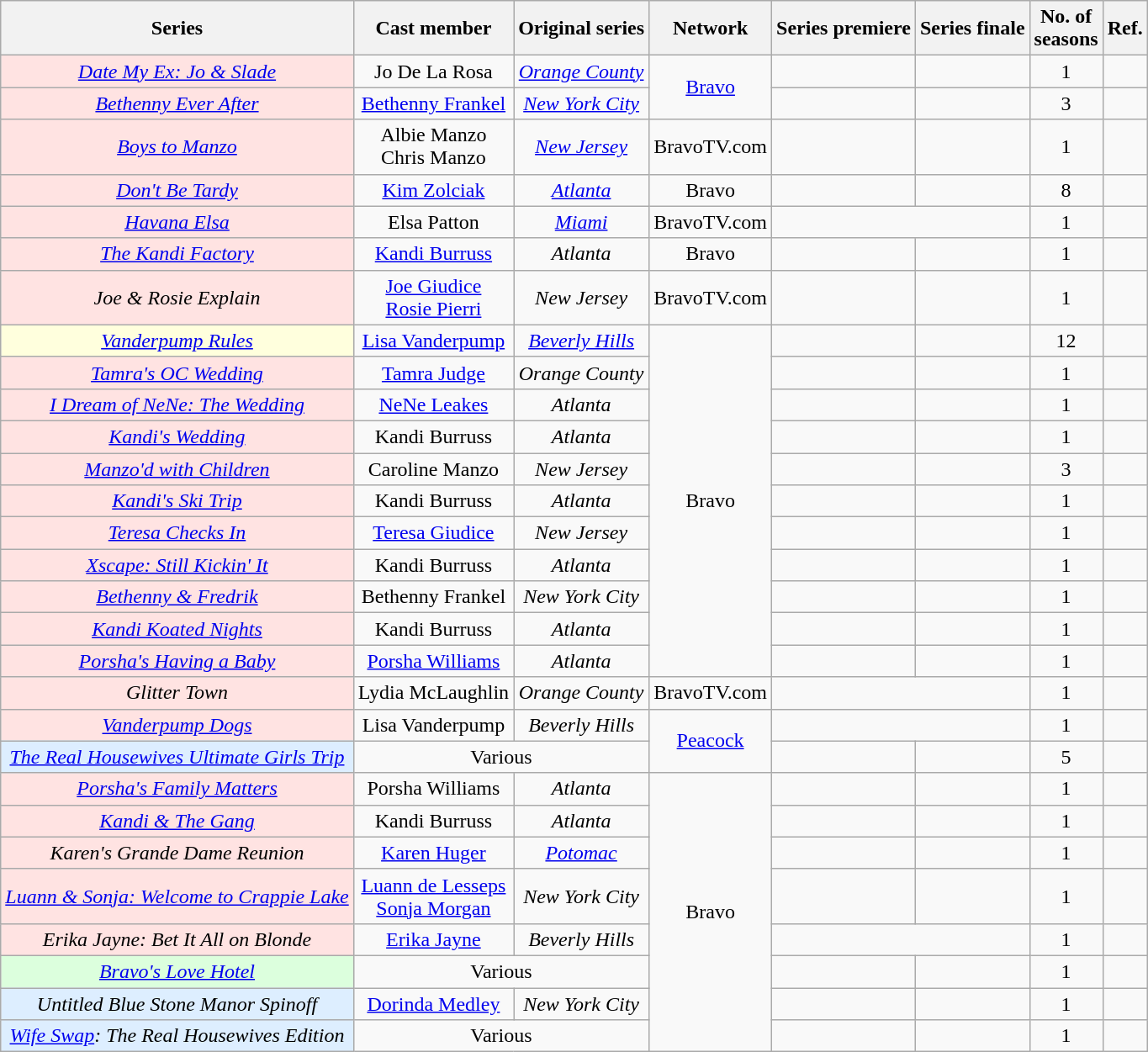<table class="wikitable sortable plainrowheaders" style="text-align:center;">
<tr>
<th>Series</th>
<th>Cast member</th>
<th>Original series</th>
<th>Network</th>
<th>Series premiere</th>
<th>Series finale</th>
<th scope="col">No. of<br>seasons</th>
<th scope="col" class="unsortable">Ref.</th>
</tr>
<tr>
<td bgcolor="FFE3E2"><em><a href='#'>Date My Ex: Jo & Slade</a></em></td>
<td>Jo De La Rosa</td>
<td><em><a href='#'>Orange County</a></em></td>
<td rowspan="2"><a href='#'>Bravo</a></td>
<td></td>
<td></td>
<td>1</td>
<td></td>
</tr>
<tr>
<td bgcolor="FFE3E2"><em><a href='#'>Bethenny Ever After</a></em></td>
<td><a href='#'>Bethenny Frankel</a></td>
<td><em><a href='#'>New York City</a></em></td>
<td></td>
<td></td>
<td>3</td>
<td></td>
</tr>
<tr>
<td bgcolor="FFE3E2"><em><a href='#'>Boys to Manzo</a></em></td>
<td>Albie Manzo<br>Chris Manzo</td>
<td><em><a href='#'>New Jersey</a></em></td>
<td>BravoTV.com</td>
<td></td>
<td></td>
<td>1</td>
<td></td>
</tr>
<tr>
<td bgcolor="FFE3E2"><em><a href='#'>Don't Be Tardy</a></em></td>
<td><a href='#'>Kim Zolciak</a></td>
<td><em><a href='#'>Atlanta</a></em></td>
<td>Bravo</td>
<td></td>
<td></td>
<td>8</td>
<td></td>
</tr>
<tr>
<td bgcolor="FFE3E2"><em><a href='#'>Havana Elsa</a></em></td>
<td>Elsa Patton</td>
<td><em><a href='#'>Miami</a></em></td>
<td>BravoTV.com</td>
<td colspan=2></td>
<td>1</td>
<td></td>
</tr>
<tr>
<td bgcolor="FFE3E2"><em><a href='#'>The Kandi Factory</a></em></td>
<td><a href='#'>Kandi Burruss</a></td>
<td><em>Atlanta</em></td>
<td>Bravo</td>
<td></td>
<td></td>
<td>1</td>
<td></td>
</tr>
<tr>
<td bgcolor="FFE3E2"><em>Joe & Rosie Explain</em></td>
<td><a href='#'>Joe Giudice</a><br><a href='#'>Rosie Pierri</a></td>
<td><em>New Jersey</em></td>
<td>BravoTV.com</td>
<td></td>
<td></td>
<td>1</td>
<td></td>
</tr>
<tr>
<td bgcolor="FFFFDD"><em><a href='#'>Vanderpump Rules</a></em></td>
<td><a href='#'>Lisa Vanderpump</a></td>
<td><em><a href='#'>Beverly Hills</a></em></td>
<td rowspan="11">Bravo</td>
<td></td>
<td></td>
<td>12</td>
<td></td>
</tr>
<tr>
<td bgcolor="FFE3E2"><em><a href='#'>Tamra's OC Wedding</a></em></td>
<td><a href='#'>Tamra Judge</a></td>
<td><em>Orange County</em></td>
<td></td>
<td></td>
<td>1</td>
<td></td>
</tr>
<tr>
<td bgcolor="FFE3E2"><em><a href='#'>I Dream of NeNe: The Wedding</a></em></td>
<td><a href='#'>NeNe Leakes</a></td>
<td><em>Atlanta</em></td>
<td></td>
<td></td>
<td>1</td>
<td></td>
</tr>
<tr>
<td bgcolor="FFE3E2"><em><a href='#'>Kandi's Wedding</a></em></td>
<td>Kandi Burruss</td>
<td><em>Atlanta</em></td>
<td></td>
<td></td>
<td>1</td>
<td></td>
</tr>
<tr>
<td bgcolor="FFE3E2"><em><a href='#'>Manzo'd with Children</a></em></td>
<td>Caroline Manzo</td>
<td><em>New Jersey</em></td>
<td></td>
<td></td>
<td>3</td>
<td></td>
</tr>
<tr>
<td bgcolor="FFE3E2"><em><a href='#'>Kandi's Ski Trip</a></em></td>
<td>Kandi Burruss</td>
<td><em>Atlanta</em></td>
<td></td>
<td></td>
<td>1</td>
<td></td>
</tr>
<tr>
<td bgcolor="FFE3E2"><em><a href='#'>Teresa Checks In</a></em></td>
<td><a href='#'>Teresa Giudice</a></td>
<td><em>New Jersey</em></td>
<td></td>
<td></td>
<td>1</td>
<td></td>
</tr>
<tr>
<td bgcolor="FFE3E2"><em><a href='#'>Xscape: Still Kickin' It</a></em></td>
<td>Kandi Burruss</td>
<td><em>Atlanta</em></td>
<td></td>
<td></td>
<td>1</td>
<td></td>
</tr>
<tr>
<td bgcolor="FFE3E2"><em><a href='#'>Bethenny & Fredrik</a></em></td>
<td>Bethenny Frankel</td>
<td><em>New York City</em></td>
<td></td>
<td></td>
<td>1</td>
<td></td>
</tr>
<tr>
<td bgcolor="FFE3E2"><em><a href='#'>Kandi Koated Nights</a></em></td>
<td>Kandi Burruss</td>
<td><em>Atlanta</em></td>
<td></td>
<td></td>
<td>1</td>
<td></td>
</tr>
<tr>
<td bgcolor="FFE3E2"><em><a href='#'>Porsha's Having a Baby</a></em></td>
<td><a href='#'>Porsha Williams</a></td>
<td><em>Atlanta</em></td>
<td></td>
<td></td>
<td>1</td>
<td></td>
</tr>
<tr>
<td bgcolor="FFE3E2"><em>Glitter Town</em></td>
<td>Lydia McLaughlin</td>
<td><em>Orange County</em></td>
<td>BravoTV.com</td>
<td colspan=2></td>
<td>1</td>
<td></td>
</tr>
<tr>
<td bgcolor="FFE3E2"><em><a href='#'>Vanderpump Dogs</a></em></td>
<td>Lisa Vanderpump</td>
<td><em>Beverly Hills</em></td>
<td rowspan="2"><a href='#'>Peacock</a></td>
<td colspan=2></td>
<td>1</td>
<td></td>
</tr>
<tr>
<td bgcolor="DDEEFF"><em><a href='#'>The Real Housewives Ultimate Girls Trip</a></em></td>
<td colspan=2>Various</td>
<td></td>
<td></td>
<td>5</td>
<td></td>
</tr>
<tr>
<td bgcolor="FFE3E2"><em><a href='#'>Porsha's Family Matters</a></em></td>
<td>Porsha Williams</td>
<td><em>Atlanta</em></td>
<td rowspan="8">Bravo</td>
<td></td>
<td></td>
<td>1</td>
<td></td>
</tr>
<tr>
<td bgcolor="FFE3E2"><em><a href='#'>Kandi & The Gang</a></em></td>
<td>Kandi Burruss</td>
<td><em>Atlanta</em></td>
<td></td>
<td></td>
<td>1</td>
<td></td>
</tr>
<tr>
<td bgcolor="FFE3E2"><em>Karen's Grande Dame Reunion</em></td>
<td><a href='#'>Karen Huger</a></td>
<td><em><a href='#'>Potomac</a></em></td>
<td></td>
<td></td>
<td>1</td>
<td></td>
</tr>
<tr>
<td bgcolor="FFE3E2"><em><a href='#'>Luann & Sonja: Welcome to Crappie Lake</a></em></td>
<td><a href='#'>Luann de Lesseps</a><br><a href='#'>Sonja Morgan</a></td>
<td><em>New York City</em></td>
<td></td>
<td></td>
<td>1</td>
<td></td>
</tr>
<tr>
<td bgcolor="FFE3E2"><em>Erika Jayne: Bet It All on Blonde</em></td>
<td><a href='#'>Erika Jayne</a></td>
<td><em>Beverly Hills</em></td>
<td colspan=2></td>
<td>1</td>
<td></td>
</tr>
<tr>
<td bgcolor="DCFFDD"><em><a href='#'>Bravo's Love Hotel</a></em></td>
<td colspan="2">Various</td>
<td></td>
<td></td>
<td>1</td>
<td></td>
</tr>
<tr>
<td bgcolor="DDEEFF"><em>Untitled Blue Stone Manor Spinoff</em></td>
<td><a href='#'>Dorinda Medley</a></td>
<td><em>New York City</em></td>
<td></td>
<td></td>
<td>1</td>
<td></td>
</tr>
<tr>
<td bgcolor="DDEEFF"><em><a href='#'>Wife Swap</a>: The Real Housewives Edition</em></td>
<td colspan=2>Various</td>
<td></td>
<td></td>
<td>1</td>
<td></td>
</tr>
</table>
